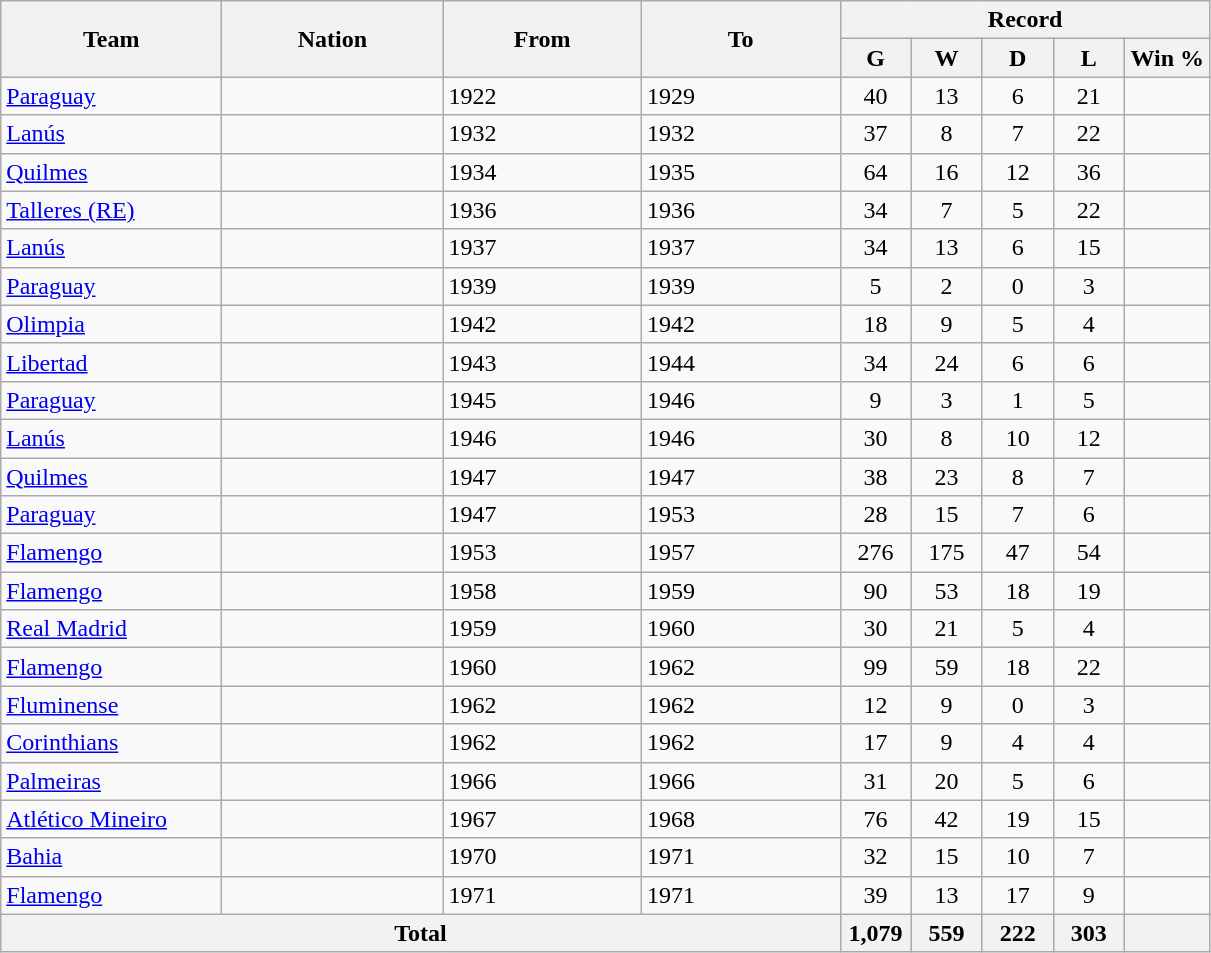<table class="wikitable" style="text-align: center">
<tr>
<th rowspan=2 width=140>Team</th>
<th rowspan=2 width=140>Nation</th>
<th rowspan=2 width=125>From</th>
<th rowspan=2 width=125>To</th>
<th colspan=8>Record</th>
</tr>
<tr>
<th width=40>G</th>
<th width=40>W</th>
<th width=40>D</th>
<th width=40>L</th>
<th width=50>Win %</th>
</tr>
<tr>
<td align="left"><a href='#'>Paraguay</a></td>
<td align="left"></td>
<td align=left>1922</td>
<td align=left>1929</td>
<td>40</td>
<td>13</td>
<td>6</td>
<td>21</td>
<td></td>
</tr>
<tr>
<td align="left"><a href='#'>Lanús</a></td>
<td align="left"></td>
<td align=left>1932</td>
<td align=left>1932</td>
<td>37</td>
<td>8</td>
<td>7</td>
<td>22</td>
<td></td>
</tr>
<tr>
<td align="left"><a href='#'>Quilmes</a></td>
<td align="left"></td>
<td align=left>1934</td>
<td align=left>1935</td>
<td>64</td>
<td>16</td>
<td>12</td>
<td>36</td>
<td></td>
</tr>
<tr>
<td align="left"><a href='#'>Talleres (RE)</a></td>
<td align="left"></td>
<td align=left>1936</td>
<td align=left>1936</td>
<td>34</td>
<td>7</td>
<td>5</td>
<td>22</td>
<td></td>
</tr>
<tr>
<td align="left"><a href='#'>Lanús</a></td>
<td align="left"></td>
<td align=left>1937</td>
<td align=left>1937</td>
<td>34</td>
<td>13</td>
<td>6</td>
<td>15</td>
<td></td>
</tr>
<tr>
<td align="left"><a href='#'>Paraguay</a></td>
<td align="left"></td>
<td align=left>1939</td>
<td align=left>1939</td>
<td>5</td>
<td>2</td>
<td>0</td>
<td>3</td>
<td></td>
</tr>
<tr>
<td align="left"><a href='#'>Olimpia</a></td>
<td align="left"></td>
<td align=left>1942</td>
<td align=left>1942</td>
<td>18</td>
<td>9</td>
<td>5</td>
<td>4</td>
<td></td>
</tr>
<tr>
<td align="left"><a href='#'>Libertad</a></td>
<td align="left"></td>
<td align=left>1943</td>
<td align=left>1944</td>
<td>34</td>
<td>24</td>
<td>6</td>
<td>6</td>
<td></td>
</tr>
<tr>
<td align="left"><a href='#'>Paraguay</a></td>
<td align="left"></td>
<td align=left>1945</td>
<td align=left>1946</td>
<td>9</td>
<td>3</td>
<td>1</td>
<td>5</td>
<td></td>
</tr>
<tr>
<td align="left"><a href='#'>Lanús</a></td>
<td align="left"></td>
<td align=left>1946</td>
<td align=left>1946</td>
<td>30</td>
<td>8</td>
<td>10</td>
<td>12</td>
<td></td>
</tr>
<tr>
<td align="left"><a href='#'>Quilmes</a></td>
<td align="left"></td>
<td align=left>1947</td>
<td align=left>1947</td>
<td>38</td>
<td>23</td>
<td>8</td>
<td>7</td>
<td></td>
</tr>
<tr>
<td align="left"><a href='#'>Paraguay</a></td>
<td align="left"></td>
<td align=left>1947</td>
<td align=left>1953</td>
<td>28</td>
<td>15</td>
<td>7</td>
<td>6</td>
<td></td>
</tr>
<tr>
<td align="left"><a href='#'>Flamengo</a></td>
<td align="left"></td>
<td align=left>1953</td>
<td align=left>1957</td>
<td>276</td>
<td>175</td>
<td>47</td>
<td>54</td>
<td></td>
</tr>
<tr>
<td align="left"><a href='#'>Flamengo</a></td>
<td align="left"></td>
<td align=left>1958</td>
<td align=left>1959</td>
<td>90</td>
<td>53</td>
<td>18</td>
<td>19</td>
<td></td>
</tr>
<tr>
<td align="left"><a href='#'>Real Madrid</a></td>
<td align="left"></td>
<td align=left>1959</td>
<td align=left>1960</td>
<td>30</td>
<td>21</td>
<td>5</td>
<td>4</td>
<td></td>
</tr>
<tr>
<td align="left"><a href='#'>Flamengo</a></td>
<td align="left"></td>
<td align=left>1960</td>
<td align=left>1962</td>
<td>99</td>
<td>59</td>
<td>18</td>
<td>22</td>
<td></td>
</tr>
<tr>
<td align="left"><a href='#'>Fluminense</a></td>
<td align="left"></td>
<td align=left>1962</td>
<td align=left>1962</td>
<td>12</td>
<td>9</td>
<td>0</td>
<td>3</td>
<td></td>
</tr>
<tr>
<td align="left"><a href='#'>Corinthians</a></td>
<td align="left"></td>
<td align=left>1962</td>
<td align=left>1962</td>
<td>17</td>
<td>9</td>
<td>4</td>
<td>4</td>
<td></td>
</tr>
<tr>
<td align="left"><a href='#'>Palmeiras</a></td>
<td align="left"></td>
<td align=left>1966</td>
<td align=left>1966</td>
<td>31</td>
<td>20</td>
<td>5</td>
<td>6</td>
<td></td>
</tr>
<tr>
<td align="left"><a href='#'>Atlético Mineiro</a></td>
<td align="left"></td>
<td align=left>1967</td>
<td align=left>1968</td>
<td>76</td>
<td>42</td>
<td>19</td>
<td>15</td>
<td></td>
</tr>
<tr>
<td align="left"><a href='#'>Bahia</a></td>
<td align="left"></td>
<td align=left>1970</td>
<td align=left>1971</td>
<td>32</td>
<td>15</td>
<td>10</td>
<td>7</td>
<td></td>
</tr>
<tr>
<td align="left"><a href='#'>Flamengo</a></td>
<td align="left"></td>
<td align=left>1971</td>
<td align=left>1971</td>
<td>39</td>
<td>13</td>
<td>17</td>
<td>9</td>
<td></td>
</tr>
<tr>
<th align="center" colspan="4">Total</th>
<th>1,079</th>
<th>559</th>
<th>222</th>
<th>303</th>
<th></th>
</tr>
</table>
